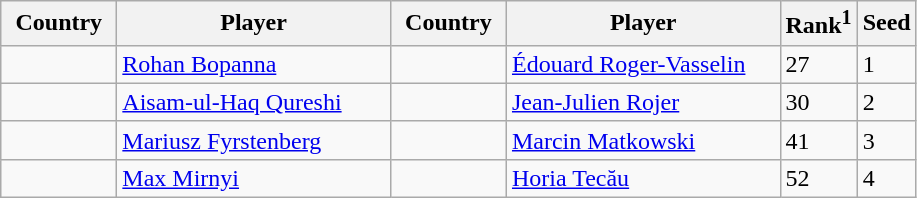<table class="sortable wikitable">
<tr>
<th width="70">Country</th>
<th width="175">Player</th>
<th width="70">Country</th>
<th width="175">Player</th>
<th>Rank<sup>1</sup></th>
<th>Seed</th>
</tr>
<tr>
<td></td>
<td><a href='#'>Rohan Bopanna</a></td>
<td></td>
<td><a href='#'>Édouard Roger-Vasselin</a></td>
<td>27</td>
<td>1</td>
</tr>
<tr>
<td></td>
<td><a href='#'>Aisam-ul-Haq Qureshi</a></td>
<td></td>
<td><a href='#'>Jean-Julien Rojer</a></td>
<td>30</td>
<td>2</td>
</tr>
<tr>
<td></td>
<td><a href='#'>Mariusz Fyrstenberg</a></td>
<td></td>
<td><a href='#'>Marcin Matkowski</a></td>
<td>41</td>
<td>3</td>
</tr>
<tr>
<td></td>
<td><a href='#'>Max Mirnyi</a></td>
<td></td>
<td><a href='#'>Horia Tecău</a></td>
<td>52</td>
<td>4</td>
</tr>
</table>
